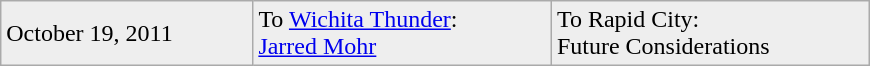<table class="wikitable" style="border:1px solid #999999; width:580px;">
<tr bgcolor="eeeeee">
<td>October 19, 2011 </td>
<td valign="top">To <a href='#'>Wichita Thunder</a>:<br><a href='#'>Jarred Mohr</a></td>
<td valign="top">To Rapid City:<br>Future Considerations</td>
</tr>
</table>
